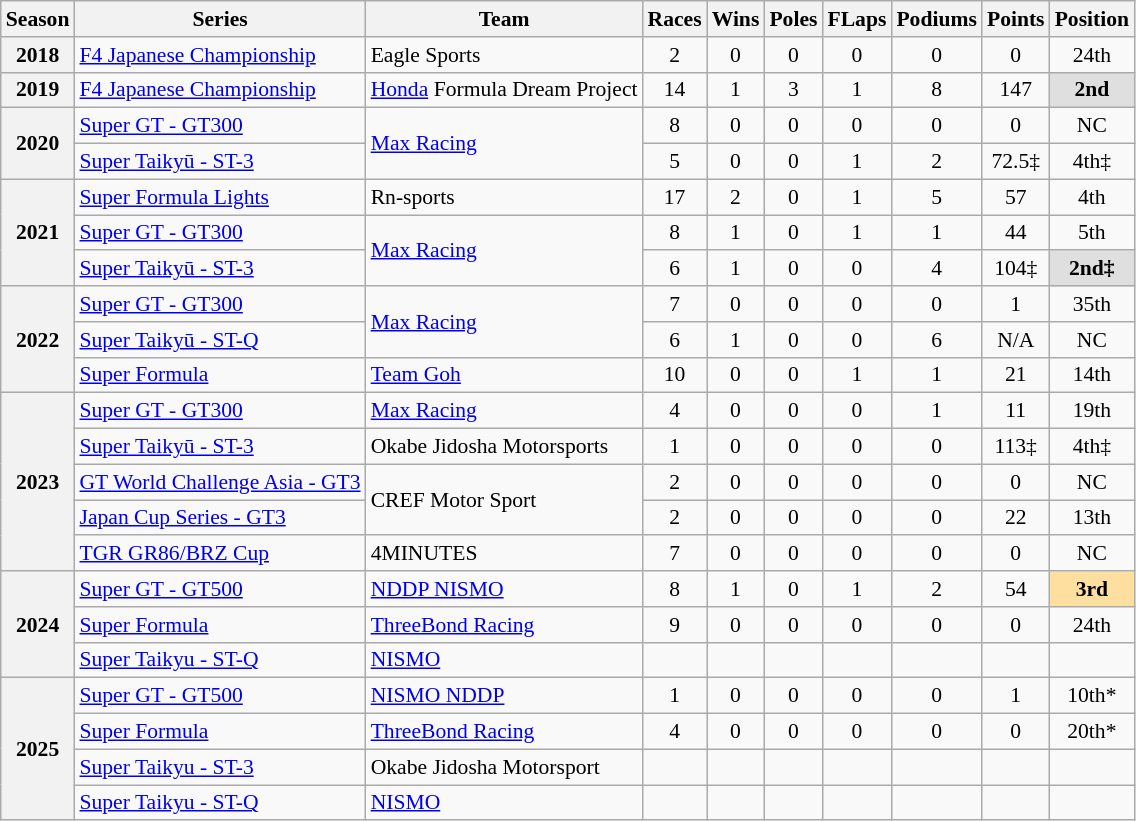<table class="wikitable" style="font-size: 90%; text-align:center">
<tr>
<th>Season</th>
<th>Series</th>
<th>Team</th>
<th>Races</th>
<th>Wins</th>
<th>Poles</th>
<th>FLaps</th>
<th>Podiums</th>
<th>Points</th>
<th>Position</th>
</tr>
<tr>
<th>2018</th>
<td align=left><a href='#'>F4 Japanese Championship</a></td>
<td align=left>Eagle Sports</td>
<td>2</td>
<td>0</td>
<td>0</td>
<td>0</td>
<td>0</td>
<td>0</td>
<td>24th</td>
</tr>
<tr>
<th>2019</th>
<td align=left><a href='#'>F4 Japanese Championship</a></td>
<td align=left nowrap><a href='#'>Honda</a> Formula Dream Project</td>
<td>14</td>
<td>1</td>
<td>3</td>
<td>1</td>
<td>8</td>
<td>147</td>
<td style="background:#dfdfdf"><strong>2nd</strong></td>
</tr>
<tr>
<th rowspan="2">2020</th>
<td align=left><a href='#'>Super GT - GT300</a></td>
<td rowspan="2" align="left"><a href='#'>Max Racing</a></td>
<td>8</td>
<td>0</td>
<td>0</td>
<td>0</td>
<td>0</td>
<td>0</td>
<td>NC</td>
</tr>
<tr>
<td align=left><a href='#'>Super Taikyū - ST-3</a></td>
<td>5</td>
<td>0</td>
<td>0</td>
<td>1</td>
<td>2</td>
<td>72.5‡</td>
<td>4th‡</td>
</tr>
<tr>
<th rowspan="3">2021</th>
<td align=left><a href='#'>Super Formula Lights</a></td>
<td align=left>Rn-sports</td>
<td>17</td>
<td>2</td>
<td>0</td>
<td>1</td>
<td>5</td>
<td>57</td>
<td>4th</td>
</tr>
<tr>
<td align=left><a href='#'>Super GT - GT300</a></td>
<td rowspan="2" align="left"><a href='#'>Max Racing</a></td>
<td>8</td>
<td>1</td>
<td>0</td>
<td>1</td>
<td>1</td>
<td>44</td>
<td>5th</td>
</tr>
<tr>
<td align=left><a href='#'>Super Taikyū - ST-3</a></td>
<td>6</td>
<td>1</td>
<td>0</td>
<td>0</td>
<td>4</td>
<td>104‡</td>
<td style="background:#dfdfdf"><strong>2nd‡</strong></td>
</tr>
<tr>
<th rowspan="3">2022</th>
<td align=left><a href='#'>Super GT - GT300</a></td>
<td rowspan="2" align="left"><a href='#'>Max Racing</a></td>
<td>7</td>
<td>0</td>
<td>0</td>
<td>0</td>
<td>0</td>
<td>1</td>
<td>35th</td>
</tr>
<tr>
<td align=left><a href='#'>Super Taikyū - ST-Q</a></td>
<td>6</td>
<td>1</td>
<td>0</td>
<td>0</td>
<td>6</td>
<td>N/A</td>
<td>NC</td>
</tr>
<tr>
<td align=left><a href='#'>Super Formula</a></td>
<td align=left><a href='#'>Team Goh</a></td>
<td>10</td>
<td>0</td>
<td>0</td>
<td>1</td>
<td>1</td>
<td>21</td>
<td>14th</td>
</tr>
<tr>
<th rowspan="5">2023</th>
<td align=left><a href='#'>Super GT - GT300</a></td>
<td align=left><a href='#'>Max Racing</a></td>
<td>4</td>
<td>0</td>
<td>0</td>
<td>0</td>
<td>1</td>
<td>11</td>
<td>19th</td>
</tr>
<tr>
<td align="left"><a href='#'>Super Taikyū - ST-3</a></td>
<td align="left">Okabe Jidosha Motorsports</td>
<td>1</td>
<td>0</td>
<td>0</td>
<td>0</td>
<td>0</td>
<td>113‡</td>
<td>4th‡</td>
</tr>
<tr>
<td align=left nowrap><a href='#'>GT World Challenge Asia - GT3</a></td>
<td rowspan="2" align="left">CREF Motor Sport</td>
<td>2</td>
<td>0</td>
<td>0</td>
<td>0</td>
<td>0</td>
<td>0</td>
<td>NC</td>
</tr>
<tr>
<td align=left><a href='#'>Japan Cup Series - GT3</a></td>
<td>2</td>
<td>0</td>
<td>0</td>
<td>0</td>
<td>0</td>
<td>22</td>
<td>13th</td>
</tr>
<tr>
<td align=left><a href='#'>TGR GR86/BRZ Cup</a></td>
<td align=left>4MINUTES</td>
<td>7</td>
<td>0</td>
<td>0</td>
<td>0</td>
<td>0</td>
<td>0</td>
<td>NC</td>
</tr>
<tr>
<th rowspan="3">2024</th>
<td align=left><a href='#'>Super GT - GT500</a></td>
<td align=left><a href='#'>NDDP NISMO</a></td>
<td>8</td>
<td>1</td>
<td>0</td>
<td>1</td>
<td>2</td>
<td>54</td>
<td style="background:#FFDF9F;"><strong>3rd</strong></td>
</tr>
<tr>
<td align=left><a href='#'>Super Formula</a></td>
<td align=left><a href='#'>ThreeBond Racing</a></td>
<td>9</td>
<td>0</td>
<td>0</td>
<td>0</td>
<td>0</td>
<td>0</td>
<td>24th</td>
</tr>
<tr>
<td align=left><a href='#'>Super Taikyu - ST-Q</a></td>
<td align=left><a href='#'>NISMO</a></td>
<td></td>
<td></td>
<td></td>
<td></td>
<td></td>
<td></td>
<td></td>
</tr>
<tr>
<th rowspan="4">2025</th>
<td align=left><a href='#'>Super GT - GT500</a></td>
<td align=left><a href='#'>NISMO NDDP</a></td>
<td>1</td>
<td>0</td>
<td>0</td>
<td>0</td>
<td>0</td>
<td>1</td>
<td>10th*</td>
</tr>
<tr>
<td align=left><a href='#'>Super Formula</a></td>
<td align=left><a href='#'>ThreeBond Racing</a></td>
<td>4</td>
<td>0</td>
<td>0</td>
<td>0</td>
<td>0</td>
<td>0</td>
<td>20th*</td>
</tr>
<tr>
<td align=left><a href='#'>Super Taikyu - ST-3</a></td>
<td align=left>Okabe Jidosha Motorsport</td>
<td></td>
<td></td>
<td></td>
<td></td>
<td></td>
<td></td>
<td></td>
</tr>
<tr>
<td align=left><a href='#'>Super Taikyu - ST-Q</a></td>
<td align=left><a href='#'>NISMO</a></td>
<td></td>
<td></td>
<td></td>
<td></td>
<td></td>
<td></td>
<td></td>
</tr>
</table>
